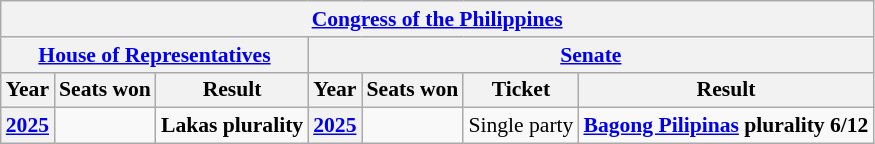<table class="wikitable" style="text-align:center; font-size:90%">
<tr>
<th colspan="7"><a href='#'>Congress of the Philippines</a></th>
</tr>
<tr>
<th colspan="3"><a href='#'>House of Representatives</a></th>
<th colspan="4"><a href='#'>Senate</a></th>
</tr>
<tr>
<th>Year</th>
<th>Seats won</th>
<th>Result</th>
<th>Year</th>
<th>Seats won</th>
<th>Ticket</th>
<th>Result</th>
</tr>
<tr>
<th><a href='#'>2025</a></th>
<td></td>
<td align=center><strong>Lakas plurality</strong></td>
<th><a href='#'>2025</a></th>
<td></td>
<td>Single party</td>
<td align=center><strong><a href='#'>Bagong Pilipinas</a> plurality 6/12</strong></td>
</tr>
</table>
